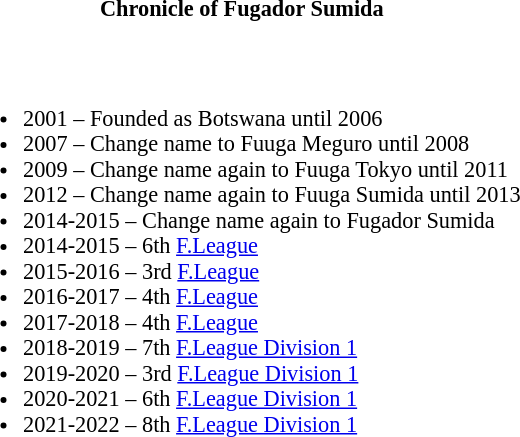<table class="toccolours" style="font-size:93%";>
<tr>
<th colspan="2" align=center>Chronicle of Fugador Sumida</th>
</tr>
<tr>
<td><div><br><table>
<tr>
<td valign="top" width="33%"><br><ul><li>2001 – Founded as Botswana until 2006</li><li>2007 – Change name to Fuuga Meguro until 2008</li><li>2009 – Change name again to Fuuga Tokyo until 2011</li><li>2012 – Change name again to Fuuga Sumida until 2013</li><li>2014-2015 – Change name again to Fugador Sumida</li><li>2014-2015 – 6th <a href='#'>F.League</a></li><li>2015-2016 – 3rd <a href='#'>F.League</a></li><li>2016-2017 – 4th <a href='#'>F.League</a></li><li>2017-2018 – 4th <a href='#'>F.League</a></li><li>2018-2019 – 7th <a href='#'>F.League Division 1</a></li><li>2019-2020 – 3rd <a href='#'>F.League Division 1</a></li><li>2020-2021 – 6th <a href='#'>F.League Division 1</a></li><li>2021-2022 – 8th <a href='#'>F.League Division 1</a></li></ul></td>
</tr>
</table>
</div></td>
</tr>
</table>
